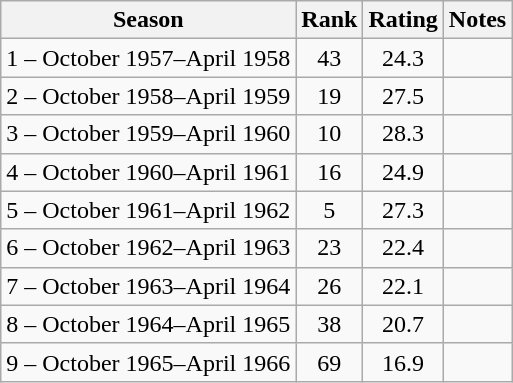<table class="wikitable" style="text-align:center">
<tr>
<th>Season</th>
<th>Rank</th>
<th>Rating</th>
<th>Notes</th>
</tr>
<tr>
<td>1 – October 1957–April 1958</td>
<td>43</td>
<td>24.3</td>
<td></td>
</tr>
<tr>
<td>2 – October 1958–April 1959</td>
<td>19</td>
<td>27.5</td>
<td></td>
</tr>
<tr>
<td>3 – October 1959–April 1960</td>
<td>10</td>
<td>28.3</td>
<td></td>
</tr>
<tr>
<td>4 – October 1960–April 1961</td>
<td>16</td>
<td>24.9</td>
<td></td>
</tr>
<tr>
<td>5 – October 1961–April 1962</td>
<td>5</td>
<td>27.3</td>
<td></td>
</tr>
<tr>
<td>6 – October 1962–April 1963</td>
<td>23</td>
<td>22.4</td>
<td></td>
</tr>
<tr>
<td>7 – October 1963–April 1964</td>
<td>26</td>
<td>22.1</td>
<td></td>
</tr>
<tr>
<td>8 – October 1964–April 1965</td>
<td>38</td>
<td>20.7</td>
<td></td>
</tr>
<tr>
<td>9 – October 1965–April 1966</td>
<td>69</td>
<td>16.9</td>
<td></td>
</tr>
</table>
